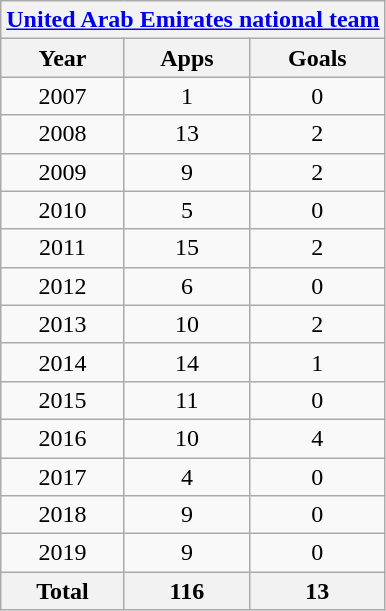<table class="wikitable" style="text-align:center">
<tr>
<th colspan=3><a href='#'>United Arab Emirates national team</a></th>
</tr>
<tr>
<th>Year</th>
<th>Apps</th>
<th>Goals</th>
</tr>
<tr>
<td>2007</td>
<td>1</td>
<td>0</td>
</tr>
<tr>
<td>2008</td>
<td>13</td>
<td>2</td>
</tr>
<tr>
<td>2009</td>
<td>9</td>
<td>2</td>
</tr>
<tr>
<td>2010</td>
<td>5</td>
<td>0</td>
</tr>
<tr>
<td>2011</td>
<td>15</td>
<td>2</td>
</tr>
<tr>
<td>2012</td>
<td>6</td>
<td>0</td>
</tr>
<tr>
<td>2013</td>
<td>10</td>
<td>2</td>
</tr>
<tr>
<td>2014</td>
<td>14</td>
<td>1</td>
</tr>
<tr>
<td>2015</td>
<td>11</td>
<td>0</td>
</tr>
<tr>
<td>2016</td>
<td>10</td>
<td>4</td>
</tr>
<tr>
<td>2017</td>
<td>4</td>
<td>0</td>
</tr>
<tr>
<td>2018</td>
<td>9</td>
<td>0</td>
</tr>
<tr>
<td>2019</td>
<td>9</td>
<td>0</td>
</tr>
<tr>
<th>Total</th>
<th>116</th>
<th>13</th>
</tr>
</table>
